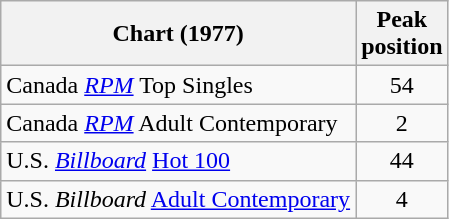<table class="wikitable sortable">
<tr>
<th align="left">Chart (1977)</th>
<th align="left">Peak<br>position</th>
</tr>
<tr>
<td align="left">Canada <a href='#'><em>RPM</em></a> Top Singles </td>
<td style="text-align:center;">54</td>
</tr>
<tr>
<td align="left">Canada <a href='#'><em>RPM</em></a> Adult Contemporary </td>
<td style="text-align:center;">2</td>
</tr>
<tr>
<td align="left">U.S. <em><a href='#'>Billboard</a></em> <a href='#'>Hot 100</a></td>
<td style="text-align:center;">44</td>
</tr>
<tr>
<td align="left">U.S. <em>Billboard</em> <a href='#'>Adult Contemporary</a></td>
<td style="text-align:center;">4</td>
</tr>
</table>
